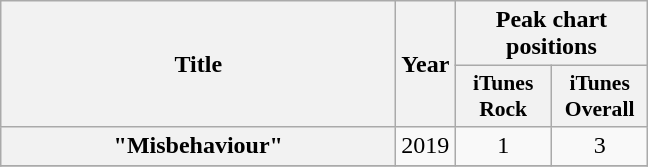<table class="wikitable plainrowheaders" style="text-align:center;" border="1">
<tr>
<th scope="col" rowspan="2" style="width:16em;">Title</th>
<th scope="col" rowspan="2">Year</th>
<th scope="col" colspan="2">Peak chart positions</th>
</tr>
<tr>
<th scope="col" style="width:4em;font-size:90%;">iTunes Rock<br></th>
<th scope="col" style="width:4em;font-size:90%;">iTunes Overall<br></th>
</tr>
<tr>
<th scope="row">"Misbehaviour"</th>
<td>2019</td>
<td>1</td>
<td>3</td>
</tr>
<tr>
</tr>
</table>
